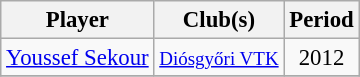<table class="wikitable collapsible collapsed" style="text-align:center;font-size:95%">
<tr>
<th scope="col">Player</th>
<th scope="col" class="unsortable">Club(s)</th>
<th scope="col">Period</th>
</tr>
<tr>
<td align="left"><a href='#'>Youssef Sekour</a></td>
<td><small><a href='#'>Diósgyőri VTK</a></small></td>
<td>2012</td>
</tr>
<tr>
</tr>
</table>
